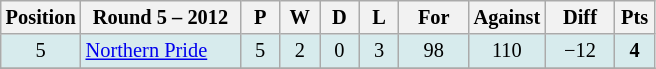<table class="wikitable" style="text-align:center; font-size:85%;">
<tr>
<th width=40 abbr="Position">Position</th>
<th width=100>Round 5 – 2012</th>
<th width=20 abbr="Played">P</th>
<th width=20 abbr="Won">W</th>
<th width=20 abbr="Drawn">D</th>
<th width=20 abbr="Lost">L</th>
<th width=40 abbr="Points for">For</th>
<th width=40 abbr="Points against">Against</th>
<th width=40 abbr="Points difference">Diff</th>
<th width=20 abbr="Points">Pts</th>
</tr>
<tr style="background: #d7ebed;">
<td>5</td>
<td style="text-align:left;"> <a href='#'>Northern Pride</a></td>
<td>5</td>
<td>2</td>
<td>0</td>
<td>3</td>
<td>98</td>
<td>110</td>
<td>−12</td>
<td><strong>4</strong></td>
</tr>
<tr>
</tr>
</table>
